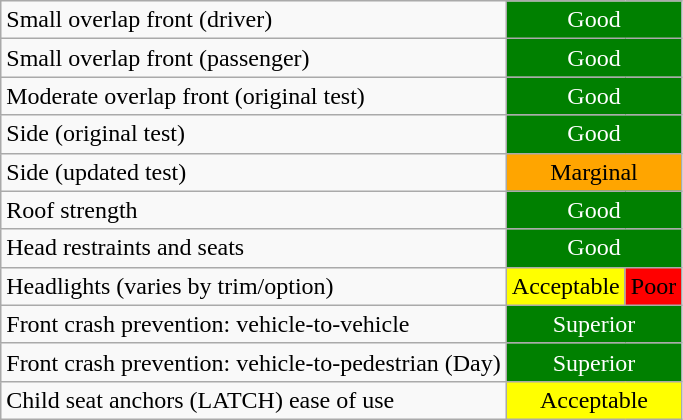<table class="wikitable">
<tr>
<td>Small overlap front (driver)</td>
<td colspan="2" style="text-align:center;color:white;background:green">Good</td>
</tr>
<tr>
<td>Small overlap front (passenger)</td>
<td colspan="2" style="text-align:center;color:white;background:green">Good</td>
</tr>
<tr>
<td>Moderate overlap front (original test)</td>
<td colspan="2" style="text-align:center;color:white;background:green">Good</td>
</tr>
<tr>
<td>Side (original test)</td>
<td colspan="2" style="text-align:center;color:white;background:green">Good</td>
</tr>
<tr>
<td>Side (updated test)</td>
<td colspan="2" style="text-align:center;color:black;background:orange">Marginal</td>
</tr>
<tr>
<td>Roof strength</td>
<td colspan="2" style="text-align:center;color:white;background:green">Good</td>
</tr>
<tr>
<td>Head restraints and seats</td>
<td colspan="2" style="text-align:center;color:white;background:green">Good</td>
</tr>
<tr>
<td>Headlights (varies by trim/option)</td>
<td colspan="1" style="text-align:center;color:black;background:yellow">Acceptable</td>
<td colspan="1" style="text-align:center;color:black;background:red">Poor</td>
</tr>
<tr>
<td>Front crash prevention: vehicle-to-vehicle</td>
<td colspan="2" style="text-align:center;color:white;background:green">Superior</td>
</tr>
<tr>
<td>Front crash prevention: vehicle-to-pedestrian (Day)</td>
<td colspan="2" style="text-align:center;color:white;background:green">Superior</td>
</tr>
<tr>
<td>Child seat anchors (LATCH) ease of use</td>
<td colspan="2" style="text-align:center;color:black;background:yellow">Acceptable</td>
</tr>
</table>
